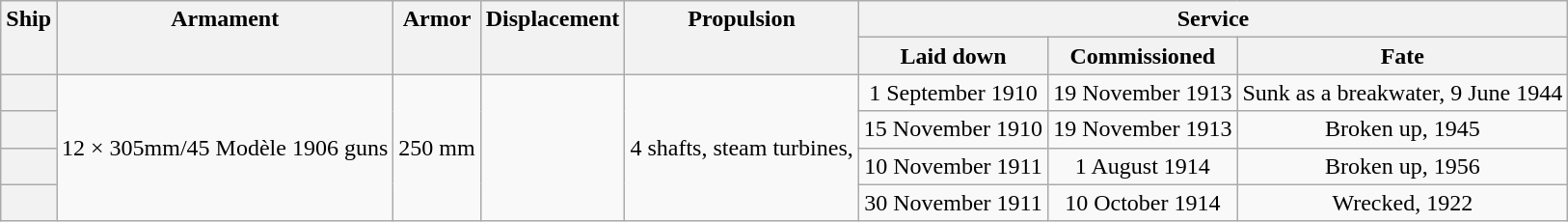<table class="wikitable plainrowheaders" style="text-align: center;">
<tr valign="top">
<th scope="col" rowspan="2">Ship</th>
<th scope="col" rowspan="2">Armament</th>
<th scope="col" rowspan="2">Armor</th>
<th scope="col" rowspan="2">Displacement</th>
<th scope="col" rowspan="2">Propulsion</th>
<th scope="col" colspan="3">Service</th>
</tr>
<tr valign="top">
<th scope="col">Laid down</th>
<th scope="col">Commissioned</th>
<th scope="col">Fate</th>
</tr>
<tr valign="center">
<th scope="row"></th>
<td rowspan="4">12 × 305mm/45 Modèle 1906 guns</td>
<td rowspan="4">250 mm</td>
<td rowspan="4"></td>
<td rowspan="4">4 shafts, steam turbines, </td>
<td>1 September 1910</td>
<td>19 November 1913</td>
<td>Sunk as a breakwater, 9 June 1944</td>
</tr>
<tr valign="center">
<th scope="row"></th>
<td>15 November 1910</td>
<td>19 November 1913</td>
<td>Broken up, 1945</td>
</tr>
<tr valign="center">
<th scope="row"></th>
<td>10 November 1911</td>
<td>1 August 1914</td>
<td>Broken up, 1956</td>
</tr>
<tr valign="center">
<th scope="row"></th>
<td>30 November 1911</td>
<td>10 October 1914</td>
<td>Wrecked, 1922</td>
</tr>
</table>
